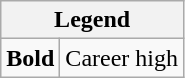<table class="wikitable mw-collapsible mw-collapsed">
<tr>
<th colspan="2">Legend</th>
</tr>
<tr>
<td><strong>Bold</strong></td>
<td>Career high</td>
</tr>
</table>
